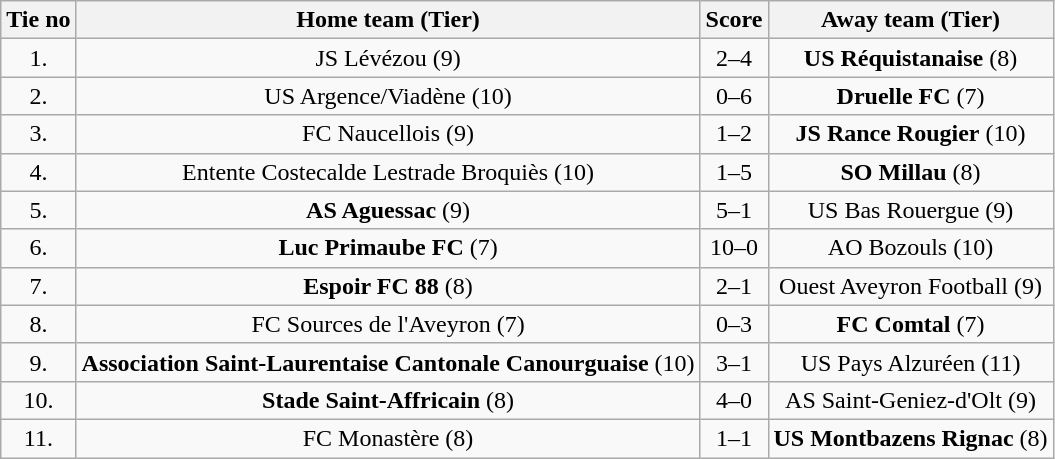<table class="wikitable" style="text-align: center">
<tr>
<th>Tie no</th>
<th>Home team (Tier)</th>
<th>Score</th>
<th>Away team (Tier)</th>
</tr>
<tr>
<td>1.</td>
<td>JS Lévézou (9)</td>
<td>2–4</td>
<td><strong>US Réquistanaise</strong> (8)</td>
</tr>
<tr>
<td>2.</td>
<td>US Argence/Viadène (10)</td>
<td>0–6</td>
<td><strong>Druelle FC</strong> (7)</td>
</tr>
<tr>
<td>3.</td>
<td>FC Naucellois (9)</td>
<td>1–2</td>
<td><strong>JS Rance Rougier</strong> (10)</td>
</tr>
<tr>
<td>4.</td>
<td>Entente Costecalde Lestrade Broquiès (10)</td>
<td>1–5</td>
<td><strong>SO Millau</strong> (8)</td>
</tr>
<tr>
<td>5.</td>
<td><strong>AS Aguessac</strong> (9)</td>
<td>5–1</td>
<td>US Bas Rouergue (9)</td>
</tr>
<tr>
<td>6.</td>
<td><strong>Luc Primaube FC</strong> (7)</td>
<td>10–0</td>
<td>AO Bozouls (10)</td>
</tr>
<tr>
<td>7.</td>
<td><strong>Espoir FC 88</strong> (8)</td>
<td>2–1</td>
<td>Ouest Aveyron Football (9)</td>
</tr>
<tr>
<td>8.</td>
<td>FC Sources de l'Aveyron (7)</td>
<td>0–3</td>
<td><strong>FC Comtal</strong> (7)</td>
</tr>
<tr>
<td>9.</td>
<td><strong>Association Saint-Laurentaise Cantonale Canourguaise</strong> (10)</td>
<td>3–1</td>
<td>US Pays Alzuréen (11)</td>
</tr>
<tr>
<td>10.</td>
<td><strong>Stade Saint-Affricain</strong> (8)</td>
<td>4–0</td>
<td>AS Saint-Geniez-d'Olt (9)</td>
</tr>
<tr>
<td>11.</td>
<td>FC Monastère (8)</td>
<td>1–1 </td>
<td><strong>US Montbazens Rignac</strong> (8)</td>
</tr>
</table>
